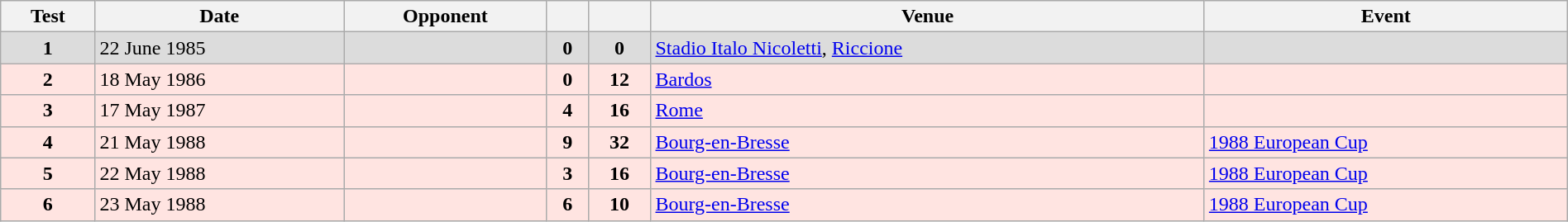<table class="wikitable sortable" style="width:100%">
<tr>
<th>Test</th>
<th>Date</th>
<th>Opponent</th>
<th></th>
<th></th>
<th>Venue</th>
<th>Event</th>
</tr>
<tr bgcolor="DCDCDC">
<td align="center"><strong>1</strong></td>
<td>22 June 1985</td>
<td></td>
<td align="center"><strong>0</strong></td>
<td align="center"><strong>0</strong></td>
<td><a href='#'>Stadio Italo Nicoletti</a>, <a href='#'>Riccione</a></td>
<td></td>
</tr>
<tr bgcolor="FFE4E1">
<td align="center"><strong>2</strong></td>
<td>18 May 1986</td>
<td></td>
<td align="center"><strong>0</strong></td>
<td align="center"><strong>12</strong></td>
<td><a href='#'>Bardos</a></td>
<td></td>
</tr>
<tr bgcolor="FFE4E1">
<td align="center"><strong>3</strong></td>
<td>17 May 1987</td>
<td></td>
<td align="center"><strong>4</strong></td>
<td align="center"><strong>16</strong></td>
<td><a href='#'>Rome</a></td>
<td></td>
</tr>
<tr bgcolor="FFE4E1">
<td align="center"><strong>4</strong></td>
<td>21 May 1988</td>
<td></td>
<td align="center"><strong>9</strong></td>
<td align="center"><strong>32</strong></td>
<td><a href='#'>Bourg-en-Bresse</a></td>
<td><a href='#'>1988 European Cup</a></td>
</tr>
<tr bgcolor="FFE4E1">
<td align="center"><strong>5</strong></td>
<td>22 May 1988</td>
<td></td>
<td align="center"><strong>3</strong></td>
<td align="center"><strong>16</strong></td>
<td><a href='#'>Bourg-en-Bresse</a></td>
<td><a href='#'>1988 European Cup</a></td>
</tr>
<tr bgcolor="FFE4E1">
<td align="center"><strong>6</strong></td>
<td>23 May 1988</td>
<td></td>
<td align="center"><strong>6</strong></td>
<td align="center"><strong>10</strong></td>
<td><a href='#'>Bourg-en-Bresse</a></td>
<td><a href='#'>1988 European Cup</a></td>
</tr>
</table>
